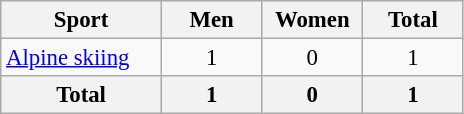<table class="wikitable" style="text-align:center; font-size: 95%">
<tr>
<th width=100>Sport</th>
<th width=60>Men</th>
<th width=60>Women</th>
<th width=60>Total</th>
</tr>
<tr>
<td align=left><a href='#'>Alpine skiing</a></td>
<td>1</td>
<td>0</td>
<td>1</td>
</tr>
<tr>
<th>Total</th>
<th>1</th>
<th>0</th>
<th>1</th>
</tr>
</table>
